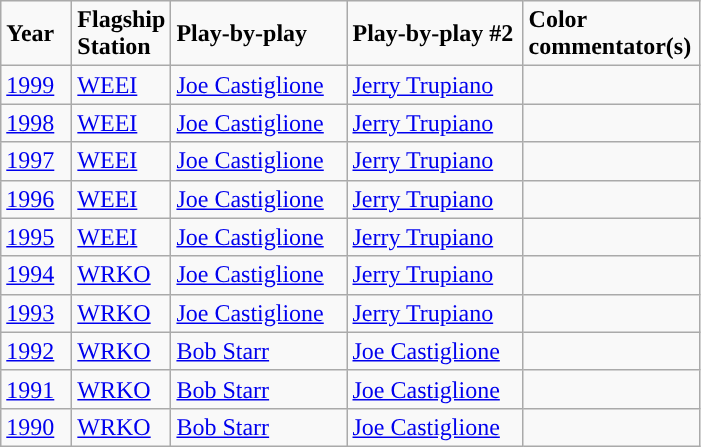<table class="wikitable">
<tr>
<td width="40"><strong>Year</strong></td>
<td width="40"><strong>Flagship Station</strong></td>
<td width="110"><strong>Play-by-play</strong></td>
<td width="110"><strong>Play-by-play #2</strong></td>
<td width="110"><strong>Color commentator(s)</strong></td>
</tr>
<tr>
<td><a href='#'>1999</a></td>
<td><a href='#'>WEEI</a></td>
<td><a href='#'>Joe Castiglione</a></td>
<td><a href='#'>Jerry Trupiano</a></td>
<td></td>
</tr>
<tr>
<td><a href='#'>1998</a></td>
<td><a href='#'>WEEI</a></td>
<td><a href='#'>Joe Castiglione</a></td>
<td><a href='#'>Jerry Trupiano</a></td>
<td></td>
</tr>
<tr>
<td><a href='#'>1997</a></td>
<td><a href='#'>WEEI</a></td>
<td><a href='#'>Joe Castiglione</a></td>
<td><a href='#'>Jerry Trupiano</a></td>
<td></td>
</tr>
<tr>
<td><a href='#'>1996</a></td>
<td><a href='#'>WEEI</a></td>
<td><a href='#'>Joe Castiglione</a></td>
<td><a href='#'>Jerry Trupiano</a></td>
<td></td>
</tr>
<tr>
<td><a href='#'>1995</a></td>
<td><a href='#'>WEEI</a></td>
<td><a href='#'>Joe Castiglione</a></td>
<td><a href='#'>Jerry Trupiano</a></td>
<td></td>
</tr>
<tr>
<td><a href='#'>1994</a></td>
<td><a href='#'>WRKO</a></td>
<td><a href='#'>Joe Castiglione</a></td>
<td><a href='#'>Jerry Trupiano</a></td>
<td></td>
</tr>
<tr>
<td><a href='#'>1993</a></td>
<td><a href='#'>WRKO</a></td>
<td><a href='#'>Joe Castiglione</a></td>
<td><a href='#'>Jerry Trupiano</a></td>
<td></td>
</tr>
<tr>
<td><a href='#'>1992</a></td>
<td><a href='#'>WRKO</a></td>
<td><a href='#'>Bob Starr</a></td>
<td><a href='#'>Joe Castiglione</a></td>
<td></td>
</tr>
<tr>
<td><a href='#'>1991</a></td>
<td><a href='#'>WRKO</a></td>
<td><a href='#'>Bob Starr</a></td>
<td><a href='#'>Joe Castiglione</a></td>
<td></td>
</tr>
<tr>
<td><a href='#'>1990</a></td>
<td><a href='#'>WRKO</a></td>
<td><a href='#'>Bob Starr</a></td>
<td><a href='#'>Joe Castiglione</a></td>
<td></td>
</tr>
</table>
